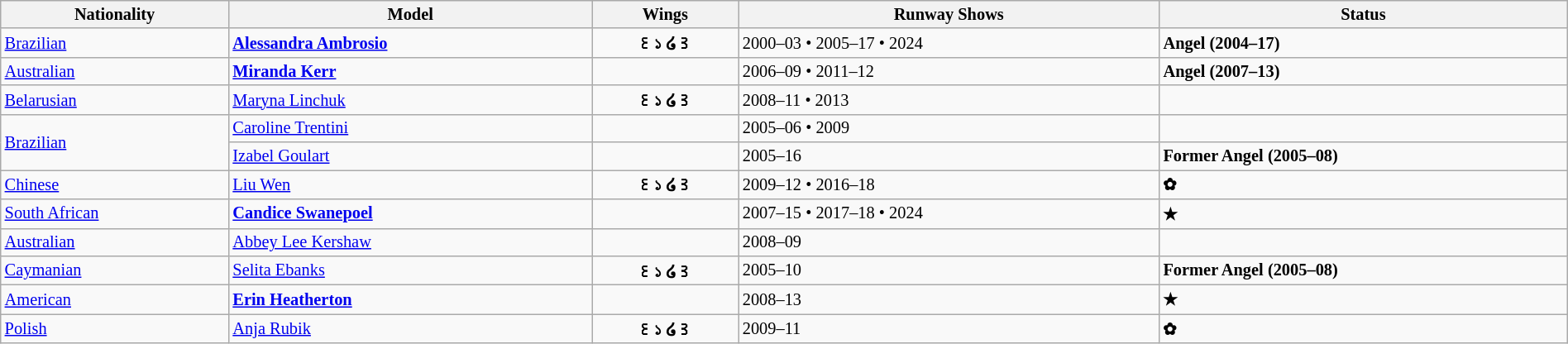<table class="sortable wikitable"  style="font-size:85%; width:100%;">
<tr>
<th style="text-align:center;">Nationality</th>
<th style="text-align:center;">Model</th>
<th style="text-align:center;">Wings</th>
<th style="text-align:center;">Runway Shows</th>
<th style="text-align:center;">Status</th>
</tr>
<tr>
<td> <a href='#'>Brazilian</a></td>
<td><strong><a href='#'>Alessandra Ambrosio</a></strong></td>
<td align="center"><strong>꒰১ ໒꒱</strong></td>
<td>2000–03 • 2005–17 • 2024</td>
<td><strong> Angel (2004–17)</strong></td>
</tr>
<tr>
<td> <a href='#'>Australian</a></td>
<td><strong><a href='#'>Miranda Kerr</a></strong></td>
<td align="center"></td>
<td>2006–09 • 2011–12</td>
<td><strong> Angel (2007–13)</strong></td>
</tr>
<tr>
<td> <a href='#'>Belarusian</a></td>
<td><a href='#'>Maryna Linchuk</a></td>
<td align="center"><strong>꒰১ ໒꒱</strong></td>
<td>2008–11 • 2013</td>
<td></td>
</tr>
<tr>
<td rowspan="2"> <a href='#'>Brazilian</a></td>
<td><a href='#'>Caroline Trentini</a></td>
<td></td>
<td>2005–06 • 2009</td>
<td></td>
</tr>
<tr>
<td><a href='#'>Izabel Goulart</a></td>
<td></td>
<td>2005–16</td>
<td><strong>Former  Angel (2005–08)</strong></td>
</tr>
<tr>
<td> <a href='#'>Chinese</a></td>
<td><a href='#'>Liu Wen</a></td>
<td align="center"><strong>꒰১ ໒꒱</strong></td>
<td>2009–12 • 2016–18</td>
<td><strong>✿</strong></td>
</tr>
<tr>
<td> <a href='#'>South African</a></td>
<td><strong><a href='#'>Candice Swanepoel</a></strong></td>
<td></td>
<td>2007–15 • 2017–18 • 2024</td>
<td><strong>★</strong></td>
</tr>
<tr>
<td> <a href='#'>Australian</a></td>
<td><a href='#'>Abbey Lee Kershaw</a></td>
<td></td>
<td>2008–09</td>
<td></td>
</tr>
<tr>
<td> <a href='#'>Caymanian</a></td>
<td><a href='#'>Selita Ebanks</a></td>
<td align="center"><strong>꒰১ ໒꒱</strong></td>
<td>2005–10</td>
<td><strong>Former  Angel (2005–08)</strong></td>
</tr>
<tr>
<td> <a href='#'>American</a></td>
<td><strong><a href='#'>Erin Heatherton</a></strong></td>
<td></td>
<td>2008–13</td>
<td><strong>★</strong></td>
</tr>
<tr>
<td> <a href='#'>Polish</a></td>
<td><a href='#'>Anja Rubik</a></td>
<td align="center"><strong>꒰১ ໒꒱</strong></td>
<td>2009–11</td>
<td><strong>✿</strong></td>
</tr>
</table>
